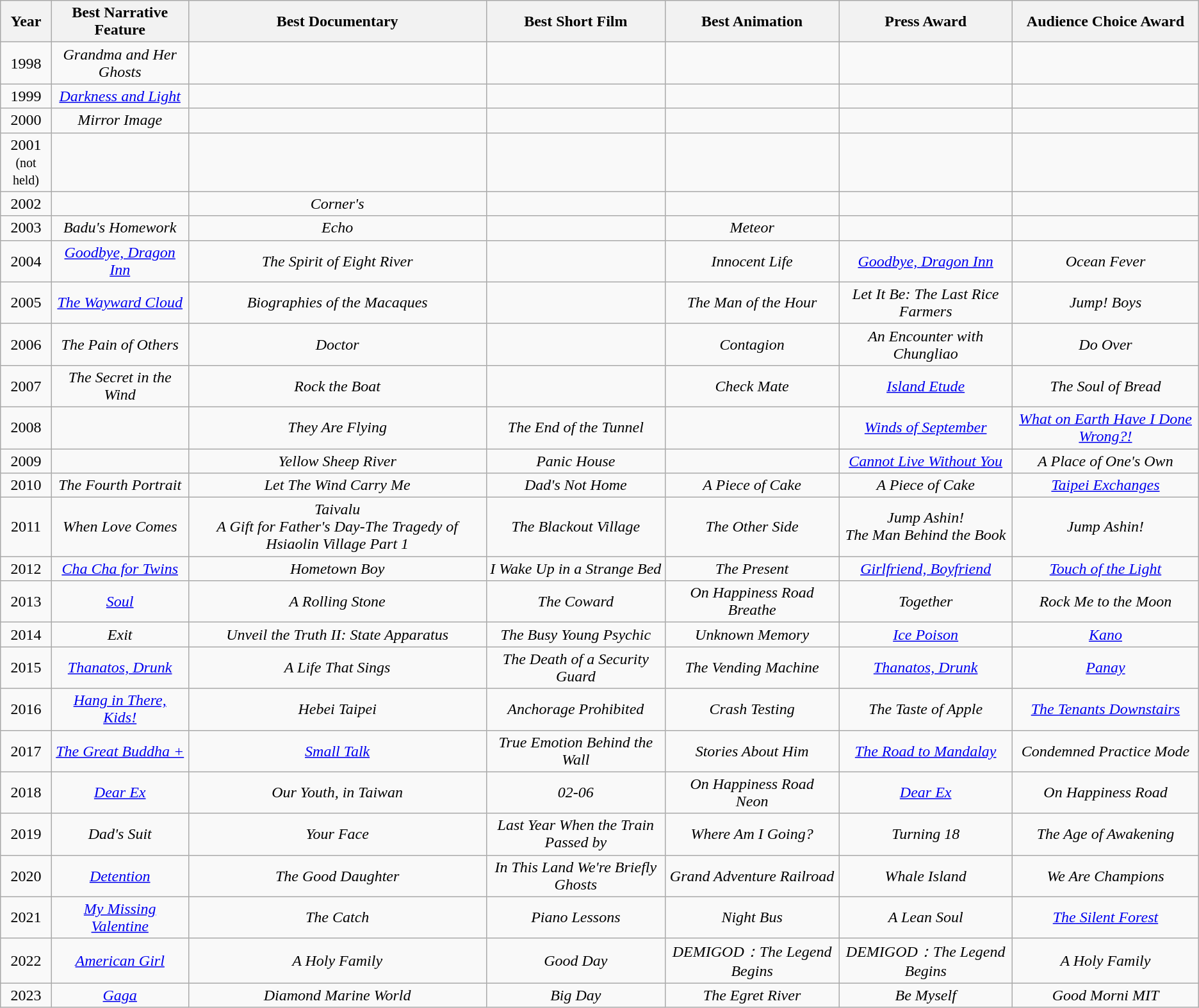<table class="sortable wikitable" style="text-align:center">
<tr>
<th>Year</th>
<th>Best Narrative Feature</th>
<th>Best Documentary</th>
<th>Best Short Film</th>
<th>Best Animation</th>
<th>Press Award</th>
<th>Audience Choice Award</th>
</tr>
<tr>
<td>1998</td>
<td><em>Grandma and Her Ghosts</em></td>
<td></td>
<td></td>
<td></td>
<td></td>
<td></td>
</tr>
<tr>
<td>1999</td>
<td><em><a href='#'>Darkness and Light</a></em></td>
<td></td>
<td></td>
<td></td>
<td></td>
<td></td>
</tr>
<tr>
<td>2000</td>
<td><em>Mirror Image</em></td>
<td></td>
<td></td>
<td></td>
<td></td>
<td></td>
</tr>
<tr>
<td>2001 <br><small>(not held)</small></td>
<td></td>
<td></td>
<td></td>
<td></td>
<td></td>
<td></td>
</tr>
<tr>
<td>2002</td>
<td></td>
<td><em>Corner's</em></td>
<td></td>
<td></td>
<td></td>
<td></td>
</tr>
<tr>
<td>2003</td>
<td><em>Badu's Homework</em></td>
<td><em>Echo</em></td>
<td></td>
<td><em>Meteor</em></td>
<td></td>
<td></td>
</tr>
<tr>
<td>2004</td>
<td><em><a href='#'>Goodbye, Dragon Inn</a></em></td>
<td><em>The Spirit of Eight River</em></td>
<td></td>
<td><em>Innocent Life</em></td>
<td><em><a href='#'>Goodbye, Dragon Inn</a></em></td>
<td><em>Ocean Fever</em></td>
</tr>
<tr>
<td>2005</td>
<td><em><a href='#'>The Wayward Cloud</a></em></td>
<td><em>Biographies of the Macaques</em></td>
<td></td>
<td><em>The Man of the Hour</em></td>
<td><em>Let It Be: The Last Rice Farmers</em></td>
<td><em>Jump! Boys</em></td>
</tr>
<tr>
<td>2006</td>
<td><em>The Pain of Others</em></td>
<td><em>Doctor</em></td>
<td></td>
<td><em>Contagion</em></td>
<td><em>An Encounter with Chungliao</em></td>
<td><em>Do Over</em></td>
</tr>
<tr>
<td>2007</td>
<td><em>The Secret in the Wind</em></td>
<td><em>Rock the Boat</em></td>
<td></td>
<td><em>Check Mate</em></td>
<td><em><a href='#'>Island Etude</a></em></td>
<td><em>The Soul of Bread</em></td>
</tr>
<tr>
<td>2008</td>
<td></td>
<td><em>They Are Flying</em></td>
<td><em>The End of the Tunnel</em></td>
<td></td>
<td><em><a href='#'>Winds of September</a></em></td>
<td><em><a href='#'>What on Earth Have I Done Wrong?!</a></em></td>
</tr>
<tr>
<td>2009</td>
<td></td>
<td><em>Yellow Sheep River</em></td>
<td><em>Panic House</em></td>
<td></td>
<td><em><a href='#'>Cannot Live Without You</a></em></td>
<td><em>A Place of One's Own</em></td>
</tr>
<tr>
<td>2010</td>
<td><em>The Fourth Portrait</em></td>
<td><em>Let The Wind Carry Me</em></td>
<td><em>Dad's Not Home</em></td>
<td><em>A Piece of Cake</em></td>
<td><em>A Piece of Cake</em></td>
<td><em><a href='#'>Taipei Exchanges</a></em></td>
</tr>
<tr>
<td>2011</td>
<td><em>When Love Comes</em></td>
<td><em>Taivalu</em><br><em>A Gift for Father's Day-The Tragedy of Hsiaolin Village Part 1</em></td>
<td><em>The Blackout Village</em></td>
<td><em>The Other Side</em></td>
<td><em>Jump Ashin!</em><br><em>The Man Behind the Book</em></td>
<td><em>Jump Ashin!</em></td>
</tr>
<tr>
<td>2012</td>
<td><em><a href='#'>Cha Cha for Twins</a></em></td>
<td><em>Hometown Boy</em></td>
<td><em>I Wake Up in a Strange Bed</em></td>
<td><em>The Present</em></td>
<td><em><a href='#'>Girlfriend, Boyfriend</a></em></td>
<td><em><a href='#'>Touch of the Light</a></em></td>
</tr>
<tr>
<td>2013</td>
<td><em><a href='#'>Soul</a></em></td>
<td><em>A Rolling Stone</em></td>
<td><em>The Coward</em></td>
<td><em>On Happiness Road</em><br><em>Breathe</em></td>
<td><em>Together</em></td>
<td><em>Rock Me to the Moon</em></td>
</tr>
<tr>
<td>2014</td>
<td><em>Exit</em></td>
<td><em>Unveil the Truth II: State Apparatus</em></td>
<td><em>The Busy Young Psychic</em></td>
<td><em>Unknown Memory</em></td>
<td><em><a href='#'>Ice Poison</a></em></td>
<td><em><a href='#'>Kano</a></em></td>
</tr>
<tr>
<td>2015</td>
<td><em><a href='#'>Thanatos, Drunk</a></em></td>
<td><em> A Life That Sings</em></td>
<td><em>The Death of a Security Guard</em></td>
<td><em>The Vending Machine</em></td>
<td><em><a href='#'>Thanatos, Drunk</a></em></td>
<td><em><a href='#'>Panay</a></em></td>
</tr>
<tr>
<td>2016</td>
<td><em><a href='#'>Hang in There, Kids!</a></em></td>
<td><em>Hebei Taipei</em></td>
<td><em>Anchorage Prohibited</em></td>
<td><em>Crash Testing</em></td>
<td><em>The Taste of Apple</em></td>
<td><em><a href='#'>The Tenants Downstairs</a></em></td>
</tr>
<tr>
<td>2017</td>
<td><em><a href='#'>The Great Buddha +</a></em></td>
<td><em><a href='#'>Small Talk</a></em></td>
<td><em>True Emotion Behind the Wall</em></td>
<td><em>Stories About Him</em></td>
<td><em><a href='#'>The Road to Mandalay</a></em></td>
<td><em>Condemned Practice Mode</em></td>
</tr>
<tr>
<td>2018</td>
<td><em><a href='#'>Dear Ex</a></em></td>
<td><em>Our Youth, in Taiwan</em></td>
<td><em>02-06</em></td>
<td><em>On Happiness Road</em><br><em>Neon</em></td>
<td><em><a href='#'>Dear Ex</a></em></td>
<td><em>On Happiness Road</em></td>
</tr>
<tr>
<td>2019</td>
<td><em>Dad's Suit</em></td>
<td><em>Your Face</em></td>
<td><em>Last Year When the Train Passed by</em></td>
<td><em>Where Am I Going?</em></td>
<td><em>Turning 18</em></td>
<td><em>The Age of Awakening</em></td>
</tr>
<tr>
<td>2020</td>
<td><em><a href='#'>Detention</a></em></td>
<td><em>The Good Daughter</em></td>
<td><em>In This Land We're Briefly Ghosts</em></td>
<td><em>Grand Adventure Railroad</em></td>
<td><em>Whale Island</em></td>
<td><em>We Are Champions</em></td>
</tr>
<tr>
<td>2021</td>
<td><em><a href='#'>My Missing Valentine</a></em></td>
<td><em>The Catch</em></td>
<td><em>Piano Lessons</em></td>
<td><em>Night Bus</em></td>
<td><em>A Lean Soul</em></td>
<td><em><a href='#'>The Silent Forest</a></em></td>
</tr>
<tr>
<td>2022</td>
<td><em><a href='#'>American Girl</a></em></td>
<td><em>A Holy Family</em></td>
<td><em>Good Day </em></td>
<td><em>DEMIGOD：The Legend Begins</em></td>
<td><em>DEMIGOD：The Legend Begins</em></td>
<td><em> A Holy Family</em></td>
</tr>
<tr>
<td>2023</td>
<td><em><a href='#'>Gaga</a></em></td>
<td><em>Diamond Marine World</em></td>
<td><em>Big Day</em></td>
<td><em>The Egret River</em></td>
<td><em>Be Myself</em></td>
<td><em>Good Morni MIT</em></td>
</tr>
</table>
